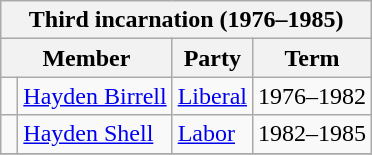<table class="wikitable">
<tr>
<th colspan="4">Third incarnation (1976–1985)</th>
</tr>
<tr>
<th colspan="2">Member</th>
<th>Party</th>
<th>Term</th>
</tr>
<tr>
<td> </td>
<td><a href='#'>Hayden Birrell</a></td>
<td><a href='#'>Liberal</a></td>
<td>1976–1982</td>
</tr>
<tr>
<td> </td>
<td><a href='#'>Hayden Shell</a></td>
<td><a href='#'>Labor</a></td>
<td>1982–1985</td>
</tr>
<tr>
</tr>
</table>
